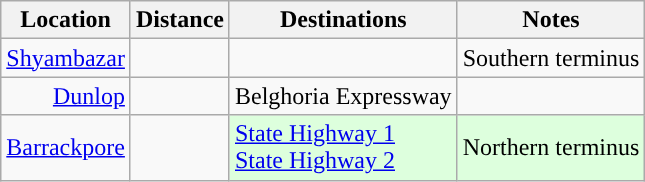<table class="wikitable">
<tr>
<th>Location</th>
<th>Distance</th>
<th>Destinations</th>
<th>Notes</th>
</tr>
<tr>
<td style="text-align:right"><a href='#'>Shyambazar</a></td>
<td style="text-align:center"></td>
<td></td>
<td style="text-align:center">Southern terminus</td>
</tr>
<tr>
<td style="text-align:right"><a href='#'>Dunlop</a></td>
<td style="text-align:center"></td>
<td style="text-align:left"> Belghoria Expressway</td>
<td></td>
</tr>
<tr>
<td style="text-align:right"><a href='#'>Barrackpore</a></td>
<td style="text-align:center"></td>
<td style="background: #ddffdd;text-align:left"> <a href='#'>State Highway 1</a><br> <a href='#'>State Highway 2</a></td>
<td style="background: #ddffdd;text-align:center">Northern terminus</td>
</tr>
</table>
